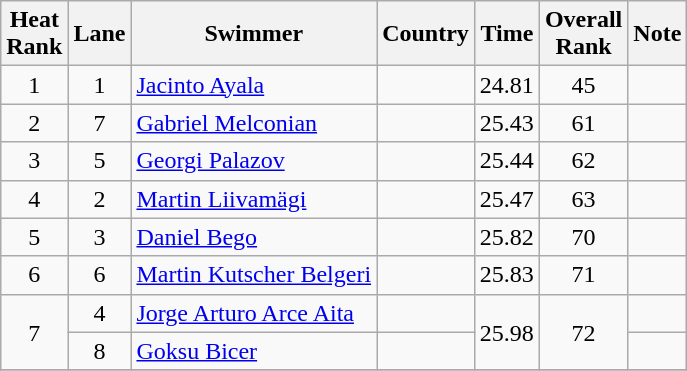<table class="wikitable" style="text-align:center">
<tr>
<th>Heat <br>Rank</th>
<th>Lane</th>
<th>Swimmer</th>
<th>Country</th>
<th>Time</th>
<th>Overall<br>Rank</th>
<th>Note</th>
</tr>
<tr>
<td>1</td>
<td>1</td>
<td align=left><a href='#'>Jacinto Ayala</a></td>
<td align=left></td>
<td>24.81</td>
<td>45</td>
<td></td>
</tr>
<tr>
<td>2</td>
<td>7</td>
<td align=left><a href='#'>Gabriel Melconian</a></td>
<td align=left></td>
<td>25.43</td>
<td>61</td>
<td></td>
</tr>
<tr>
<td>3</td>
<td>5</td>
<td align=left><a href='#'>Georgi Palazov</a></td>
<td align=left></td>
<td>25.44</td>
<td>62</td>
<td></td>
</tr>
<tr>
<td>4</td>
<td>2</td>
<td align=left><a href='#'>Martin Liivamägi</a></td>
<td align=left></td>
<td>25.47</td>
<td>63</td>
<td></td>
</tr>
<tr>
<td>5</td>
<td>3</td>
<td align=left><a href='#'>Daniel Bego</a></td>
<td align=left></td>
<td>25.82</td>
<td>70</td>
<td></td>
</tr>
<tr>
<td>6</td>
<td>6</td>
<td align=left><a href='#'>Martin Kutscher Belgeri</a></td>
<td align=left></td>
<td>25.83</td>
<td>71</td>
<td></td>
</tr>
<tr>
<td rowspan=2>7</td>
<td>4</td>
<td align=left><a href='#'>Jorge Arturo Arce Aita</a></td>
<td align=left></td>
<td rowspan=2>25.98</td>
<td rowspan=2>72</td>
<td></td>
</tr>
<tr>
<td>8</td>
<td align=left><a href='#'>Goksu Bicer</a></td>
<td align=left></td>
<td></td>
</tr>
<tr>
</tr>
</table>
